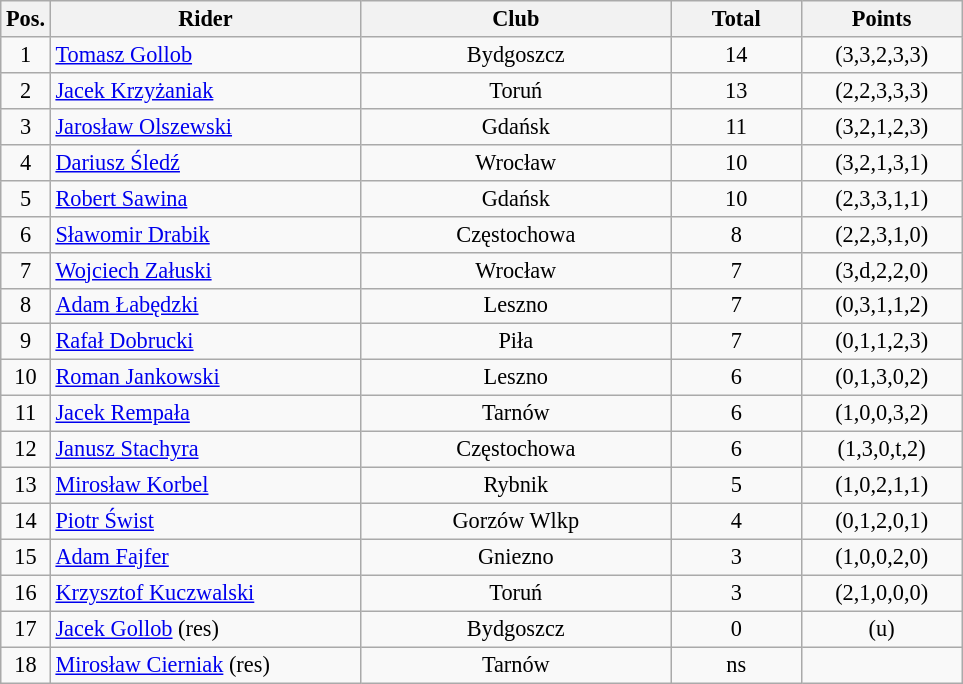<table class=wikitable style="font-size:93%;">
<tr>
<th width=25px>Pos.</th>
<th width=200px>Rider</th>
<th width=200px>Club</th>
<th width=80px>Total</th>
<th width=100px>Points</th>
</tr>
<tr align=center>
<td>1</td>
<td align=left><a href='#'>Tomasz Gollob</a></td>
<td>Bydgoszcz</td>
<td>14</td>
<td>(3,3,2,3,3)</td>
</tr>
<tr align=center>
<td>2</td>
<td align=left><a href='#'>Jacek Krzyżaniak</a></td>
<td>Toruń</td>
<td>13</td>
<td>(2,2,3,3,3)</td>
</tr>
<tr align=center>
<td>3</td>
<td align=left><a href='#'>Jarosław Olszewski</a></td>
<td>Gdańsk</td>
<td>11</td>
<td>(3,2,1,2,3)</td>
</tr>
<tr align=center>
<td>4</td>
<td align=left><a href='#'>Dariusz Śledź</a></td>
<td>Wrocław</td>
<td>10</td>
<td>(3,2,1,3,1)</td>
</tr>
<tr align=center>
<td>5</td>
<td align=left><a href='#'>Robert Sawina</a></td>
<td>Gdańsk</td>
<td>10</td>
<td>(2,3,3,1,1)</td>
</tr>
<tr align=center>
<td>6</td>
<td align=left><a href='#'>Sławomir Drabik</a></td>
<td>Częstochowa</td>
<td>8</td>
<td>(2,2,3,1,0)</td>
</tr>
<tr align=center>
<td>7</td>
<td align=left><a href='#'>Wojciech Załuski</a></td>
<td>Wrocław</td>
<td>7</td>
<td>(3,d,2,2,0)</td>
</tr>
<tr align=center>
<td>8</td>
<td align=left><a href='#'>Adam Łabędzki</a></td>
<td>Leszno</td>
<td>7</td>
<td>(0,3,1,1,2)</td>
</tr>
<tr align=center>
<td>9</td>
<td align=left><a href='#'>Rafał Dobrucki</a></td>
<td>Piła</td>
<td>7</td>
<td>(0,1,1,2,3)</td>
</tr>
<tr align=center>
<td>10</td>
<td align=left><a href='#'>Roman Jankowski</a></td>
<td>Leszno</td>
<td>6</td>
<td>(0,1,3,0,2)</td>
</tr>
<tr align=center>
<td>11</td>
<td align=left><a href='#'>Jacek Rempała</a></td>
<td>Tarnów</td>
<td>6</td>
<td>(1,0,0,3,2)</td>
</tr>
<tr align=center>
<td>12</td>
<td align=left><a href='#'>Janusz Stachyra</a></td>
<td>Częstochowa</td>
<td>6</td>
<td>(1,3,0,t,2)</td>
</tr>
<tr align=center>
<td>13</td>
<td align=left><a href='#'>Mirosław Korbel</a></td>
<td>Rybnik</td>
<td>5</td>
<td>(1,0,2,1,1)</td>
</tr>
<tr align=center>
<td>14</td>
<td align=left><a href='#'>Piotr Świst</a></td>
<td>Gorzów Wlkp</td>
<td>4</td>
<td>(0,1,2,0,1)</td>
</tr>
<tr align=center>
<td>15</td>
<td align=left><a href='#'>Adam Fajfer</a></td>
<td>Gniezno</td>
<td>3</td>
<td>(1,0,0,2,0)</td>
</tr>
<tr align=center>
<td>16</td>
<td align=left><a href='#'>Krzysztof Kuczwalski</a></td>
<td>Toruń</td>
<td>3</td>
<td>(2,1,0,0,0)</td>
</tr>
<tr align=center>
<td>17</td>
<td align=left><a href='#'>Jacek Gollob</a> (res)</td>
<td>Bydgoszcz</td>
<td>0</td>
<td>(u)</td>
</tr>
<tr align=center>
<td>18</td>
<td align=left><a href='#'>Mirosław Cierniak</a> (res)</td>
<td>Tarnów</td>
<td>ns</td>
<td></td>
</tr>
</table>
